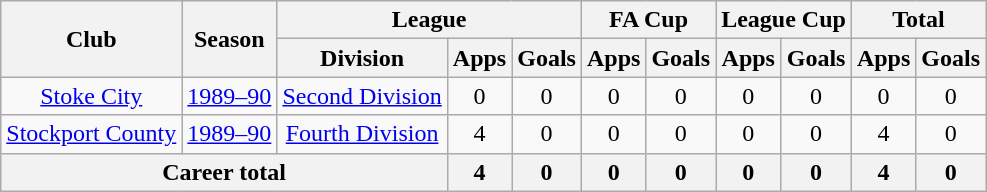<table class="wikitable" style="text-align: center;">
<tr>
<th rowspan="2">Club</th>
<th rowspan="2">Season</th>
<th colspan="3">League</th>
<th colspan="2">FA Cup</th>
<th colspan="2">League Cup</th>
<th colspan="2">Total</th>
</tr>
<tr>
<th>Division</th>
<th>Apps</th>
<th>Goals</th>
<th>Apps</th>
<th>Goals</th>
<th>Apps</th>
<th>Goals</th>
<th>Apps</th>
<th>Goals</th>
</tr>
<tr>
<td><a href='#'>Stoke City</a></td>
<td><a href='#'>1989–90</a></td>
<td><a href='#'>Second Division</a></td>
<td>0</td>
<td>0</td>
<td>0</td>
<td>0</td>
<td>0</td>
<td>0</td>
<td>0</td>
<td>0</td>
</tr>
<tr>
<td><a href='#'>Stockport County</a></td>
<td><a href='#'>1989–90</a></td>
<td><a href='#'>Fourth Division</a></td>
<td>4</td>
<td>0</td>
<td>0</td>
<td>0</td>
<td>0</td>
<td>0</td>
<td>4</td>
<td>0</td>
</tr>
<tr>
<th colspan="3">Career total</th>
<th>4</th>
<th>0</th>
<th>0</th>
<th>0</th>
<th>0</th>
<th>0</th>
<th>4</th>
<th>0</th>
</tr>
</table>
